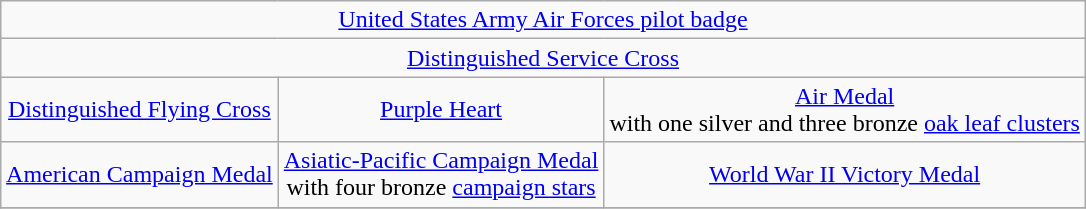<table class="wikitable" style="margin:1em auto; text-align:center;">
<tr>
<td colspan="3"><a href='#'>United States Army Air Forces pilot badge</a></td>
</tr>
<tr>
<td colspan="3"><a href='#'>Distinguished Service Cross</a></td>
</tr>
<tr>
<td><a href='#'>Distinguished Flying Cross</a></td>
<td><a href='#'>Purple Heart</a></td>
<td><a href='#'>Air Medal</a><br>with one silver and three bronze <a href='#'>oak leaf clusters</a></td>
</tr>
<tr>
<td><a href='#'>American Campaign Medal</a></td>
<td><a href='#'>Asiatic-Pacific Campaign Medal</a><br>with four bronze <a href='#'>campaign stars</a></td>
<td><a href='#'>World War II Victory Medal</a></td>
</tr>
<tr>
</tr>
</table>
